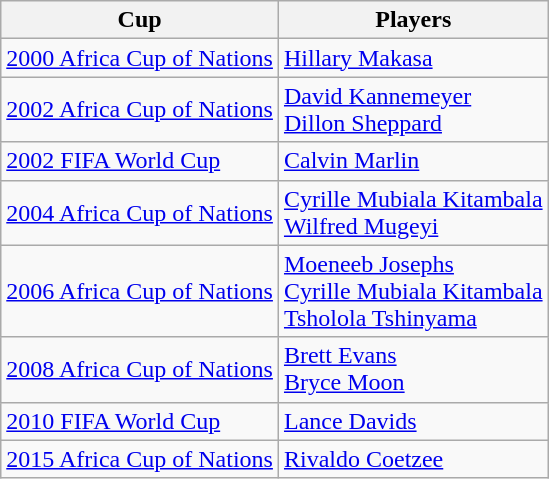<table class="wikitable" style="text-align: left">
<tr style="text-align: center">
<th>Cup</th>
<th>Players</th>
</tr>
<tr>
<td align="left">  <a href='#'>2000 Africa Cup of Nations</a></td>
<td> <a href='#'>Hillary Makasa</a></td>
</tr>
<tr>
<td align="left"> <a href='#'>2002 Africa Cup of Nations</a></td>
<td> <a href='#'>David Kannemeyer</a><br> <a href='#'>Dillon Sheppard</a></td>
</tr>
<tr>
<td align="left">  <a href='#'>2002 FIFA World Cup</a></td>
<td> <a href='#'>Calvin Marlin</a></td>
</tr>
<tr>
<td align="left"> <a href='#'>2004 Africa Cup of Nations</a></td>
<td> <a href='#'>Cyrille Mubiala Kitambala</a><br> <a href='#'>Wilfred Mugeyi</a></td>
</tr>
<tr>
<td align="left"> <a href='#'>2006 Africa Cup of Nations</a></td>
<td> <a href='#'>Moeneeb Josephs</a><br> <a href='#'>Cyrille Mubiala Kitambala</a><br> <a href='#'>Tsholola Tshinyama</a></td>
</tr>
<tr>
<td align="left"> <a href='#'>2008 Africa Cup of Nations</a></td>
<td> <a href='#'>Brett Evans</a><br> <a href='#'>Bryce Moon</a></td>
</tr>
<tr>
<td align="left"> <a href='#'>2010 FIFA World Cup</a></td>
<td> <a href='#'>Lance Davids</a></td>
</tr>
<tr>
<td align="left"> <a href='#'>2015 Africa Cup of Nations</a></td>
<td> <a href='#'>Rivaldo Coetzee</a></td>
</tr>
</table>
